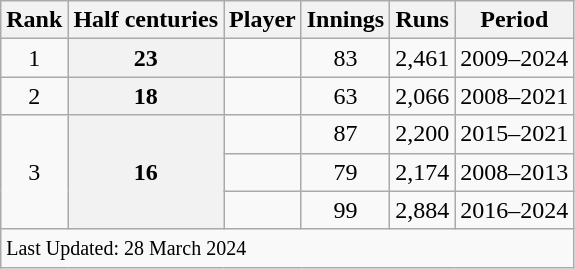<table class="wikitable">
<tr>
<th>Rank</th>
<th>Half centuries</th>
<th>Player</th>
<th>Innings</th>
<th>Runs</th>
<th>Period</th>
</tr>
<tr>
<td align=center>1</td>
<th scope=row style=text-align:center;>23</th>
<td></td>
<td align=center>83</td>
<td align=center>2,461</td>
<td>2009–2024</td>
</tr>
<tr>
<td align=center>2</td>
<th scope=row style=text-align:center;>18</th>
<td></td>
<td align=center>63</td>
<td align=center>2,066</td>
<td>2008–2021</td>
</tr>
<tr>
<td align=center rowspan=3>3</td>
<th scope=row style=text-align:center; rowspan=3>16</th>
<td></td>
<td align=center>87</td>
<td align=center>2,200</td>
<td>2015–2021</td>
</tr>
<tr>
<td></td>
<td align=center>79</td>
<td align=center>2,174</td>
<td>2008–2013</td>
</tr>
<tr>
<td></td>
<td align=center>99</td>
<td align=center>2,884</td>
<td>2016–2024</td>
</tr>
<tr class=sortbottom>
<td colspan=6><small>Last Updated: 28 March 2024</small></td>
</tr>
</table>
